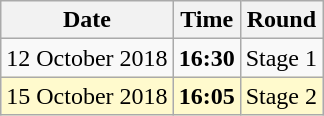<table class="wikitable">
<tr>
<th>Date</th>
<th>Time</th>
<th>Round</th>
</tr>
<tr>
<td>12 October 2018</td>
<td><strong>16:30</strong></td>
<td>Stage 1</td>
</tr>
<tr>
<td style=background:lemonchiffon>15 October 2018</td>
<td style=background:lemonchiffon><strong>16:05</strong></td>
<td style=background:lemonchiffon>Stage   2</td>
</tr>
</table>
